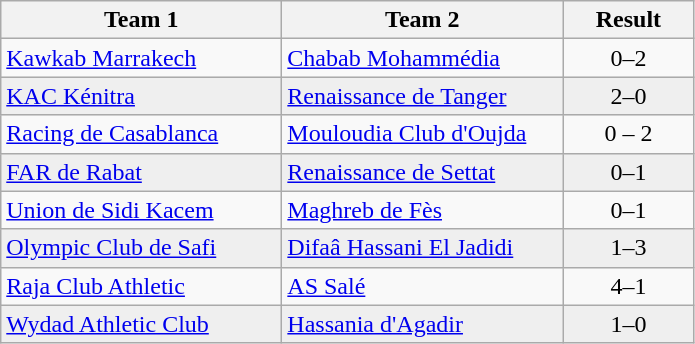<table class="wikitable">
<tr>
<th width="180">Team 1</th>
<th width="180">Team 2</th>
<th width="80">Result</th>
</tr>
<tr>
<td><a href='#'>Kawkab Marrakech</a></td>
<td><a href='#'>Chabab Mohammédia</a></td>
<td align="center">0–2</td>
</tr>
<tr style="background:#EFEFEF">
<td><a href='#'>KAC Kénitra</a></td>
<td><a href='#'>Renaissance de Tanger</a></td>
<td align="center">2–0</td>
</tr>
<tr>
<td><a href='#'>Racing de Casablanca</a></td>
<td><a href='#'>Mouloudia Club d'Oujda</a></td>
<td align="center">0 – 2</td>
</tr>
<tr style="background:#EFEFEF">
<td><a href='#'>FAR de Rabat</a></td>
<td><a href='#'>Renaissance de Settat</a></td>
<td align="center">0–1</td>
</tr>
<tr>
<td><a href='#'>Union de Sidi Kacem</a></td>
<td><a href='#'>Maghreb de Fès</a></td>
<td align="center">0–1</td>
</tr>
<tr style="background:#EFEFEF">
<td><a href='#'>Olympic Club de Safi</a></td>
<td><a href='#'>Difaâ Hassani El Jadidi</a></td>
<td align="center">1–3</td>
</tr>
<tr>
<td><a href='#'>Raja Club Athletic</a></td>
<td><a href='#'>AS Salé</a></td>
<td align="center">4–1</td>
</tr>
<tr style="background:#EFEFEF">
<td><a href='#'>Wydad Athletic Club</a></td>
<td><a href='#'>Hassania d'Agadir</a></td>
<td align="center">1–0</td>
</tr>
</table>
